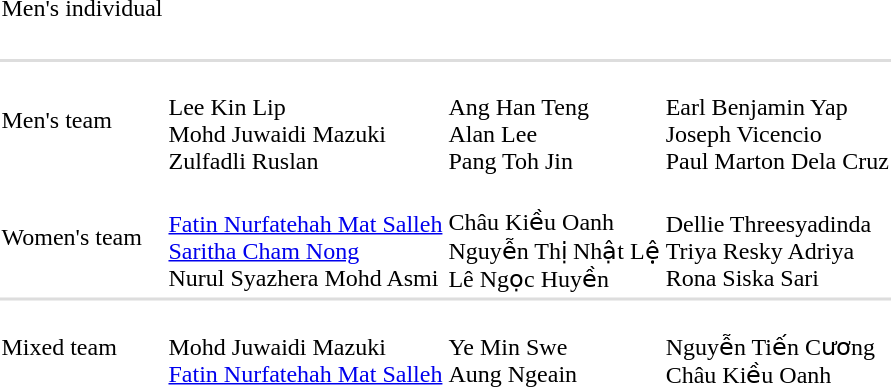<table>
<tr>
<td>Men's individual<br></td>
<td></td>
<td nowrap=true></td>
<td></td>
</tr>
<tr>
<td><br></td>
<td></td>
<td></td>
<td nowrap=true></td>
</tr>
<tr style="background:#dddddd;">
<td colspan=7></td>
</tr>
<tr>
<td>Men's team<br></td>
<td><br>Lee Kin Lip<br>Mohd Juwaidi Mazuki<br>Zulfadli Ruslan</td>
<td nowrap=true><br>Ang Han Teng<br>Alan Lee<br>Pang Toh Jin</td>
<td><br>Earl Benjamin Yap<br>Joseph Vicencio<br>Paul Marton Dela Cruz</td>
</tr>
<tr>
<td>Women's team<br></td>
<td nowrap=true><br><a href='#'>Fatin Nurfatehah Mat Salleh</a><br><a href='#'>Saritha Cham Nong</a><br>Nurul Syazhera Mohd Asmi</td>
<td><br>Châu Kiều Oanh<br>Nguyễn Thị Nhật Lệ<br>Lê Ngọc Huyền</td>
<td><br>Dellie Threesyadinda<br>Triya Resky Adriya<br>Rona Siska Sari</td>
</tr>
<tr style="background:#dddddd;">
<td colspan=7></td>
</tr>
<tr>
<td>Mixed team<br></td>
<td><br>Mohd Juwaidi Mazuki<br><a href='#'>Fatin Nurfatehah Mat Salleh</a></td>
<td><br>Ye Min Swe<br>Aung Ngeain</td>
<td><br>Nguyễn Tiến Cương<br>Châu Kiều Oanh</td>
</tr>
</table>
